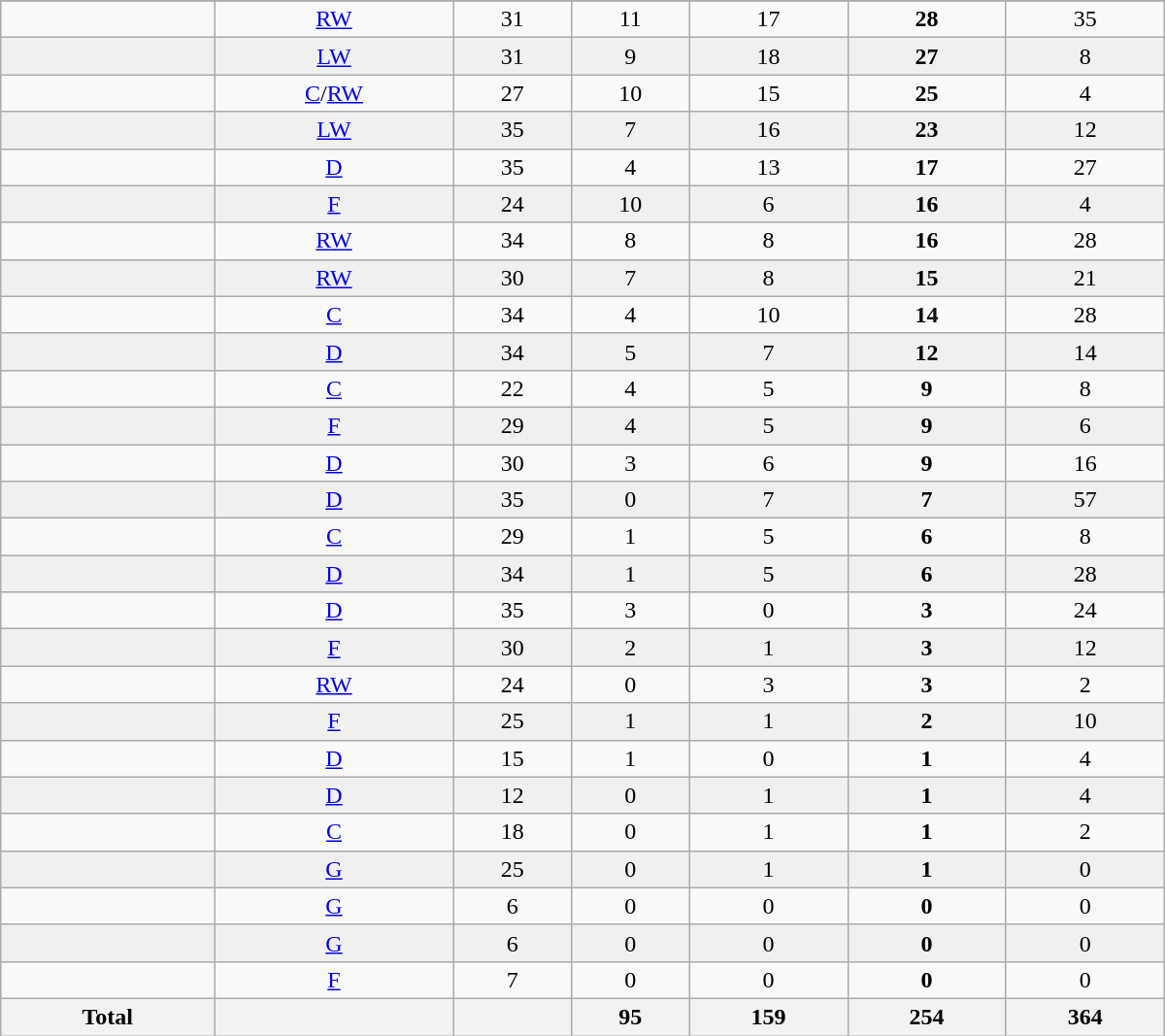<table class="wikitable sortable" width=800>
<tr align="center">
</tr>
<tr align="center" bgcolor="">
<td></td>
<td><a href='#'>RW</a></td>
<td>31</td>
<td>11</td>
<td>17</td>
<td><strong>28</strong></td>
<td>35</td>
</tr>
<tr align="center" bgcolor="f0f0f0">
<td></td>
<td><a href='#'>LW</a></td>
<td>31</td>
<td>9</td>
<td>18</td>
<td><strong>27</strong></td>
<td>8</td>
</tr>
<tr align="center" bgcolor="">
<td></td>
<td><a href='#'>C</a>/<a href='#'>RW</a></td>
<td>27</td>
<td>10</td>
<td>15</td>
<td><strong>25</strong></td>
<td>4</td>
</tr>
<tr align="center" bgcolor="f0f0f0">
<td></td>
<td><a href='#'>LW</a></td>
<td>35</td>
<td>7</td>
<td>16</td>
<td><strong>23</strong></td>
<td>12</td>
</tr>
<tr align="center" bgcolor="">
<td></td>
<td><a href='#'>D</a></td>
<td>35</td>
<td>4</td>
<td>13</td>
<td><strong>17</strong></td>
<td>27</td>
</tr>
<tr align="center" bgcolor="f0f0f0">
<td></td>
<td><a href='#'>F</a></td>
<td>24</td>
<td>10</td>
<td>6</td>
<td><strong>16</strong></td>
<td>4</td>
</tr>
<tr align="center" bgcolor="">
<td></td>
<td><a href='#'>RW</a></td>
<td>34</td>
<td>8</td>
<td>8</td>
<td><strong>16</strong></td>
<td>28</td>
</tr>
<tr align="center" bgcolor="f0f0f0">
<td></td>
<td><a href='#'>RW</a></td>
<td>30</td>
<td>7</td>
<td>8</td>
<td><strong>15</strong></td>
<td>21</td>
</tr>
<tr align="center" bgcolor="">
<td></td>
<td><a href='#'>C</a></td>
<td>34</td>
<td>4</td>
<td>10</td>
<td><strong>14</strong></td>
<td>28</td>
</tr>
<tr align="center" bgcolor="f0f0f0">
<td></td>
<td><a href='#'>D</a></td>
<td>34</td>
<td>5</td>
<td>7</td>
<td><strong>12</strong></td>
<td>14</td>
</tr>
<tr align="center" bgcolor="">
<td></td>
<td><a href='#'>C</a></td>
<td>22</td>
<td>4</td>
<td>5</td>
<td><strong>9</strong></td>
<td>8</td>
</tr>
<tr align="center" bgcolor="f0f0f0">
<td></td>
<td><a href='#'>F</a></td>
<td>29</td>
<td>4</td>
<td>5</td>
<td><strong>9</strong></td>
<td>6</td>
</tr>
<tr align="center" bgcolor="">
<td></td>
<td><a href='#'>D</a></td>
<td>30</td>
<td>3</td>
<td>6</td>
<td><strong>9</strong></td>
<td>16</td>
</tr>
<tr align="center" bgcolor="f0f0f0">
<td></td>
<td><a href='#'>D</a></td>
<td>35</td>
<td>0</td>
<td>7</td>
<td><strong>7</strong></td>
<td>57</td>
</tr>
<tr align="center" bgcolor="">
<td></td>
<td><a href='#'>C</a></td>
<td>29</td>
<td>1</td>
<td>5</td>
<td><strong>6</strong></td>
<td>8</td>
</tr>
<tr align="center" bgcolor="f0f0f0">
<td></td>
<td><a href='#'>D</a></td>
<td>34</td>
<td>1</td>
<td>5</td>
<td><strong>6</strong></td>
<td>28</td>
</tr>
<tr align="center" bgcolor="">
<td></td>
<td><a href='#'>D</a></td>
<td>35</td>
<td>3</td>
<td>0</td>
<td><strong>3</strong></td>
<td>24</td>
</tr>
<tr align="center" bgcolor="f0f0f0">
<td></td>
<td><a href='#'>F</a></td>
<td>30</td>
<td>2</td>
<td>1</td>
<td><strong>3</strong></td>
<td>12</td>
</tr>
<tr align="center" bgcolor="">
<td></td>
<td><a href='#'>RW</a></td>
<td>24</td>
<td>0</td>
<td>3</td>
<td><strong>3</strong></td>
<td>2</td>
</tr>
<tr align="center" bgcolor="f0f0f0">
<td></td>
<td><a href='#'>F</a></td>
<td>25</td>
<td>1</td>
<td>1</td>
<td><strong>2</strong></td>
<td>10</td>
</tr>
<tr align="center" bgcolor="">
<td></td>
<td><a href='#'>D</a></td>
<td>15</td>
<td>1</td>
<td>0</td>
<td><strong>1</strong></td>
<td>4</td>
</tr>
<tr align="center" bgcolor="f0f0f0">
<td></td>
<td><a href='#'>D</a></td>
<td>12</td>
<td>0</td>
<td>1</td>
<td><strong>1</strong></td>
<td>4</td>
</tr>
<tr align="center" bgcolor="">
<td></td>
<td><a href='#'>C</a></td>
<td>18</td>
<td>0</td>
<td>1</td>
<td><strong>1</strong></td>
<td>2</td>
</tr>
<tr align="center" bgcolor="f0f0f0">
<td></td>
<td><a href='#'>G</a></td>
<td>25</td>
<td>0</td>
<td>1</td>
<td><strong>1</strong></td>
<td>0</td>
</tr>
<tr align="center" bgcolor="">
<td></td>
<td><a href='#'>G</a></td>
<td>6</td>
<td>0</td>
<td>0</td>
<td><strong>0</strong></td>
<td>0</td>
</tr>
<tr align="center" bgcolor="f0f0f0">
<td></td>
<td><a href='#'>G</a></td>
<td>6</td>
<td>0</td>
<td>0</td>
<td><strong>0</strong></td>
<td>0</td>
</tr>
<tr align="center" bgcolor="">
<td></td>
<td><a href='#'>F</a></td>
<td>7</td>
<td>0</td>
<td>0</td>
<td><strong>0</strong></td>
<td>0</td>
</tr>
<tr>
<th>Total</th>
<th></th>
<th></th>
<th>95</th>
<th>159</th>
<th>254</th>
<th>364</th>
</tr>
</table>
